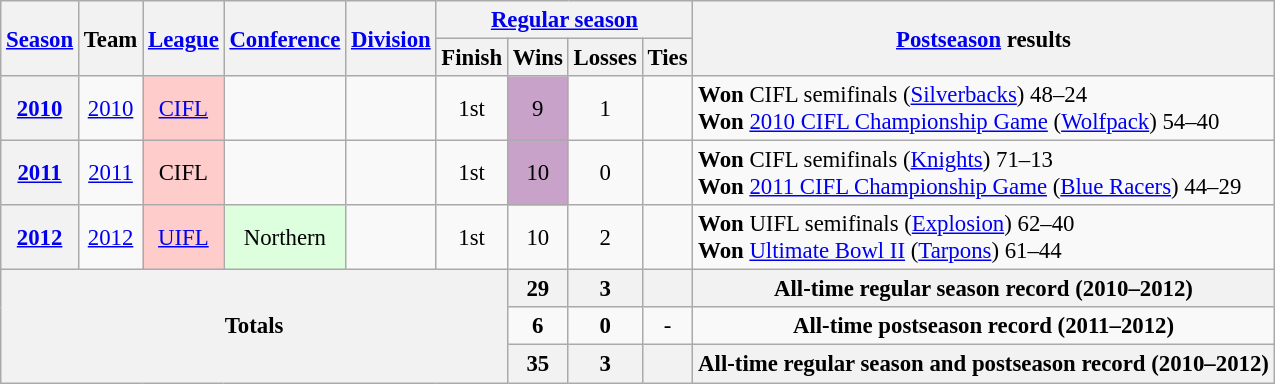<table class="wikitable" style="font-size: 95%;">
<tr>
<th rowspan="2"><a href='#'>Season</a></th>
<th rowspan="2">Team</th>
<th rowspan="2"><a href='#'>League</a></th>
<th rowspan="2"><a href='#'>Conference</a></th>
<th rowspan="2"><a href='#'>Division</a></th>
<th colspan="4"><a href='#'>Regular season</a></th>
<th rowspan="2"><a href='#'>Postseason</a> results</th>
</tr>
<tr>
<th>Finish</th>
<th>Wins</th>
<th>Losses</th>
<th>Ties</th>
</tr>
<tr background:#fcc;">
<th style="text-align:center;"><a href='#'>2010</a></th>
<td style="text-align:center;"><a href='#'>2010</a></td>
<td style="text-align:center; background:#fcc;"><a href='#'>CIFL</a></td>
<td style="text-align:center;"></td>
<td style="text-align:center;"></td>
<td style="text-align:center;">1st</td>
<td style="text-align:center; background:#c8a2c8;">9</td>
<td style="text-align:center;">1</td>
<td style="text-align:center;"></td>
<td><strong>Won</strong> CIFL semifinals (<a href='#'>Silverbacks</a>) 48–24<br><strong>Won</strong> <a href='#'>2010 CIFL Championship Game</a> (<a href='#'>Wolfpack</a>) 54–40</td>
</tr>
<tr>
<th style="text-align:center;"><a href='#'>2011</a></th>
<td style="text-align:center;"><a href='#'>2011</a></td>
<td style="text-align:center;background:#fcc;">CIFL</td>
<td style="text-align:center;"></td>
<td style="text-align:center;"></td>
<td style="text-align:center;">1st</td>
<td style="text-align:center; background:#c8a2c8;">10</td>
<td style="text-align:center;">0</td>
<td style="text-align:center;"></td>
<td><strong>Won</strong> CIFL semifinals (<a href='#'>Knights</a>) 71–13<br><strong>Won</strong> <a href='#'>2011 CIFL Championship Game</a> (<a href='#'>Blue Racers</a>) 44–29</td>
</tr>
<tr>
<th style="text-align:center;"><a href='#'>2012</a></th>
<td style="text-align:center;"><a href='#'>2012</a></td>
<td style="text-align:center;background:#fcc;"><a href='#'>UIFL</a></td>
<td style="text-align:center;background:#dfd;">Northern</td>
<td style="text-align:center;"></td>
<td style="text-align:center;">1st</td>
<td style="text-align:center;">10</td>
<td style="text-align:center;">2</td>
<td style="text-align:center;"></td>
<td><strong>Won</strong> UIFL semifinals (<a href='#'>Explosion</a>) 62–40<br><strong>Won</strong> <a href='#'>Ultimate Bowl II</a> (<a href='#'>Tarpons</a>) 61–44</td>
</tr>
<tr>
<th style="text-align:center;" rowspan="5" colspan="6">Totals</th>
<th style="text-align:center;"><strong>29</strong></th>
<th style="text-align:center;"><strong>3</strong></th>
<th style="text-align:center;"></th>
<th style="text-align:center;" colspan="3"><strong>All-time regular season record (2010–2012)</strong></th>
</tr>
<tr style="text-align:center;">
<td><strong>6</strong></td>
<td><strong>0</strong></td>
<td>-</td>
<td colspan="3"><strong>All-time postseason record (2011–2012)</strong></td>
</tr>
<tr>
<th style="text-align:center;"><strong>35</strong></th>
<th style="text-align:center;"><strong>3</strong></th>
<th style="text-align:center;"></th>
<th style="text-align:center;" colspan="3"><strong>All-time regular season and  postseason record (2010–2012)</strong></th>
</tr>
</table>
